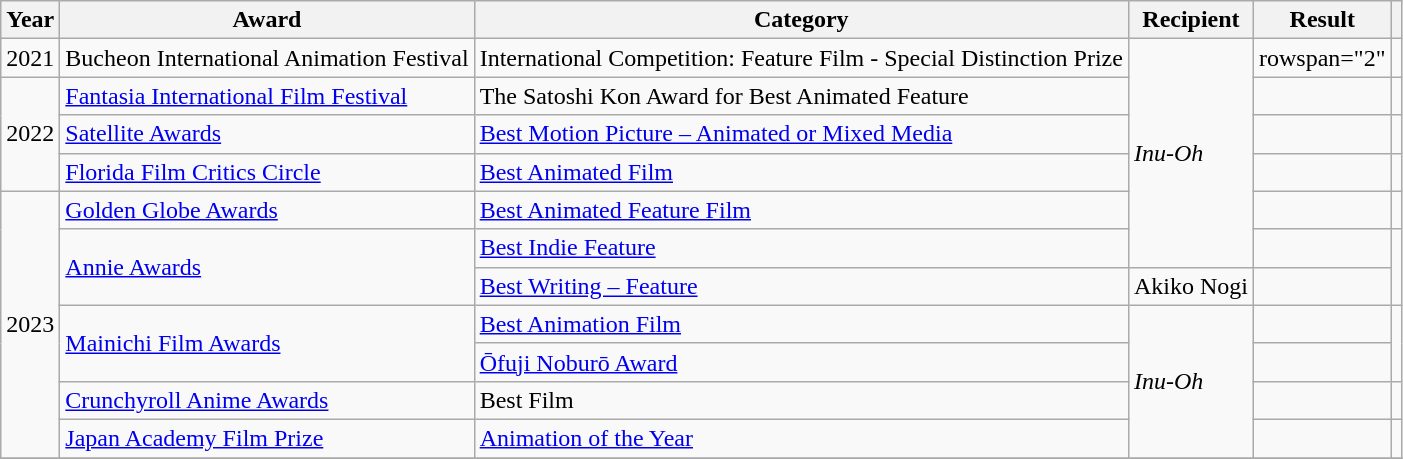<table class="wikitable sortable">
<tr>
<th scope="col">Year</th>
<th scope="col">Award</th>
<th scope="col">Category</th>
<th scope="col">Recipient</th>
<th scope="col">Result</th>
<th scope="col" class="unsortable"></th>
</tr>
<tr>
<td rowspan="1">2021</td>
<td>Bucheon International Animation Festival</td>
<td>International Competition: Feature Film - Special Distinction Prize</td>
<td rowspan="6"><em>Inu-Oh</em></td>
<td>rowspan="2" </td>
<td align=center></td>
</tr>
<tr>
<td rowspan="3">2022</td>
<td><a href='#'>Fantasia International Film Festival</a></td>
<td>The Satoshi Kon Award for Best Animated Feature</td>
<td align=center></td>
</tr>
<tr>
<td><a href='#'>Satellite Awards</a></td>
<td><a href='#'>Best Motion Picture – Animated or Mixed Media</a></td>
<td></td>
<td align=center></td>
</tr>
<tr>
<td><a href='#'>Florida Film Critics Circle</a></td>
<td><a href='#'>Best Animated Film</a></td>
<td></td>
<td align="center"><br></td>
</tr>
<tr>
<td rowspan="7">2023</td>
<td><a href='#'>Golden Globe Awards</a></td>
<td><a href='#'>Best Animated Feature Film</a></td>
<td></td>
<td align=center></td>
</tr>
<tr>
<td rowspan="2"><a href='#'>Annie Awards</a></td>
<td><a href='#'>Best Indie Feature</a></td>
<td></td>
<td align=center rowspan="2"></td>
</tr>
<tr>
<td><a href='#'>Best Writing – Feature</a></td>
<td>Akiko Nogi</td>
<td></td>
</tr>
<tr>
<td rowspan="2"><a href='#'>Mainichi Film Awards</a></td>
<td><a href='#'> Best Animation Film</a></td>
<td rowspan="4"><em>Inu-Oh</em></td>
<td></td>
<td rowspan="2" align=center><br></td>
</tr>
<tr>
<td><a href='#'>Ōfuji Noburō Award</a></td>
<td></td>
</tr>
<tr>
<td><a href='#'>Crunchyroll Anime Awards</a></td>
<td>Best Film</td>
<td></td>
<td align=center></td>
</tr>
<tr>
<td><a href='#'>Japan Academy Film Prize</a></td>
<td><a href='#'>Animation of the Year</a></td>
<td></td>
<td align=center></td>
</tr>
<tr>
</tr>
</table>
